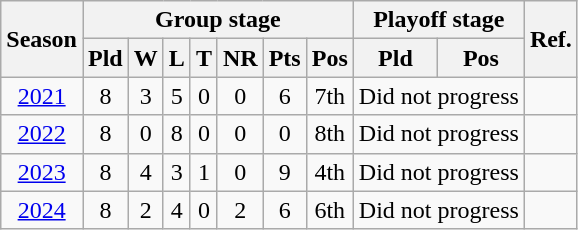<table class="wikitable" style="text-align: center">
<tr>
<th rowspan=2>Season</th>
<th colspan=7>Group stage</th>
<th colspan=2>Playoff stage</th>
<th rowspan=2>Ref.</th>
</tr>
<tr>
<th>Pld</th>
<th>W</th>
<th>L</th>
<th>T</th>
<th>NR</th>
<th>Pts</th>
<th>Pos</th>
<th>Pld</th>
<th>Pos</th>
</tr>
<tr>
<td><a href='#'>2021</a></td>
<td>8</td>
<td>3</td>
<td>5</td>
<td>0</td>
<td>0</td>
<td>6</td>
<td>7th</td>
<td colspan=2>Did not progress</td>
<td></td>
</tr>
<tr>
<td><a href='#'>2022</a></td>
<td>8</td>
<td>0</td>
<td>8</td>
<td>0</td>
<td>0</td>
<td>0</td>
<td>8th</td>
<td colspan=2>Did not progress</td>
<td></td>
</tr>
<tr>
<td><a href='#'>2023</a></td>
<td>8</td>
<td>4</td>
<td>3</td>
<td>1</td>
<td>0</td>
<td>9</td>
<td>4th</td>
<td colspan=2>Did not progress</td>
<td></td>
</tr>
<tr>
<td><a href='#'>2024</a></td>
<td>8</td>
<td>2</td>
<td>4</td>
<td>0</td>
<td>2</td>
<td>6</td>
<td>6th</td>
<td colspan=2>Did not progress</td>
<td></td>
</tr>
</table>
